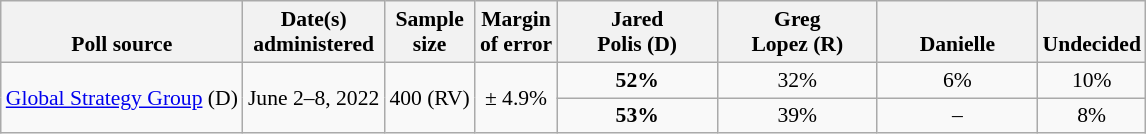<table class="wikitable" style="font-size:90%;text-align:center;">
<tr valign=bottom>
<th>Poll source</th>
<th>Date(s)<br>administered</th>
<th>Sample<br>size</th>
<th>Margin<br>of error</th>
<th style="width:100px;">Jared<br>Polis (D)</th>
<th style="width:100px;">Greg<br>Lopez (R)</th>
<th style="width:100px;">Danielle<br></th>
<th>Undecided</th>
</tr>
<tr>
<td style="text-align:left;" rowspan="2"><a href='#'>Global Strategy Group</a> (D)</td>
<td rowspan="2">June 2–8, 2022</td>
<td rowspan="2">400 (RV)</td>
<td rowspan="2">± 4.9%</td>
<td><strong>52%</strong></td>
<td>32%</td>
<td>6%</td>
<td>10%</td>
</tr>
<tr>
<td><strong>53%</strong></td>
<td>39%</td>
<td>–</td>
<td>8%</td>
</tr>
</table>
